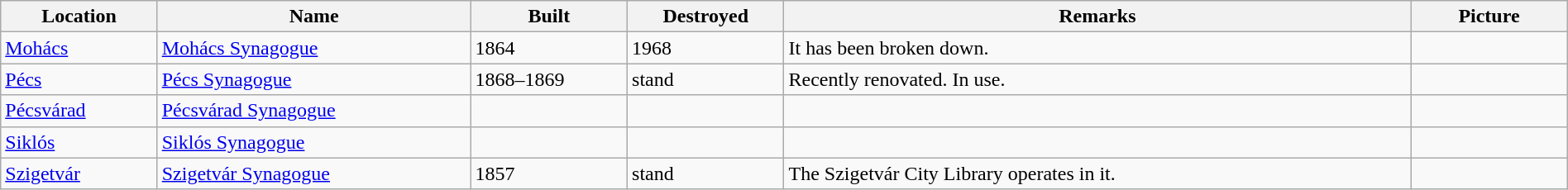<table class="wikitable sortable" width="100%">
<tr>
<th width="10%">Location</th>
<th width="20%">Name</th>
<th width="10%">Built</th>
<th width="10%">Destroyed</th>
<th width="40%" class="unsortable">Remarks</th>
<th width="10%" class="unsortable">Picture</th>
</tr>
<tr>
<td><a href='#'>Mohács</a></td>
<td><a href='#'>Mohács Synagogue</a></td>
<td>1864</td>
<td>1968</td>
<td>It has been broken down.</td>
<td></td>
</tr>
<tr>
<td><a href='#'>Pécs</a></td>
<td><a href='#'>Pécs Synagogue</a></td>
<td>1868–1869</td>
<td>stand</td>
<td>Recently renovated. In use.</td>
<td></td>
</tr>
<tr>
<td><a href='#'>Pécsvárad</a></td>
<td><a href='#'>Pécsvárad Synagogue</a></td>
<td></td>
<td></td>
<td></td>
<td></td>
</tr>
<tr>
<td><a href='#'>Siklós</a></td>
<td><a href='#'>Siklós Synagogue</a></td>
<td></td>
<td></td>
<td></td>
<td></td>
</tr>
<tr>
<td><a href='#'>Szigetvár</a></td>
<td><a href='#'>Szigetvár Synagogue</a></td>
<td>1857</td>
<td>stand</td>
<td>The Szigetvár City Library operates in it.</td>
<td></td>
</tr>
</table>
